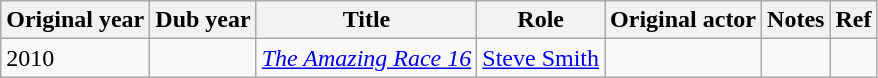<table class="wikitable sortable">
<tr>
<th>Original year</th>
<th>Dub year</th>
<th>Title</th>
<th>Role</th>
<th>Original actor</th>
<th>Notes</th>
<th>Ref</th>
</tr>
<tr>
<td>2010</td>
<td></td>
<td><em><a href='#'>The Amazing Race 16</a></em></td>
<td><a href='#'>Steve Smith</a></td>
<td></td>
<td></td>
<td></td>
</tr>
</table>
